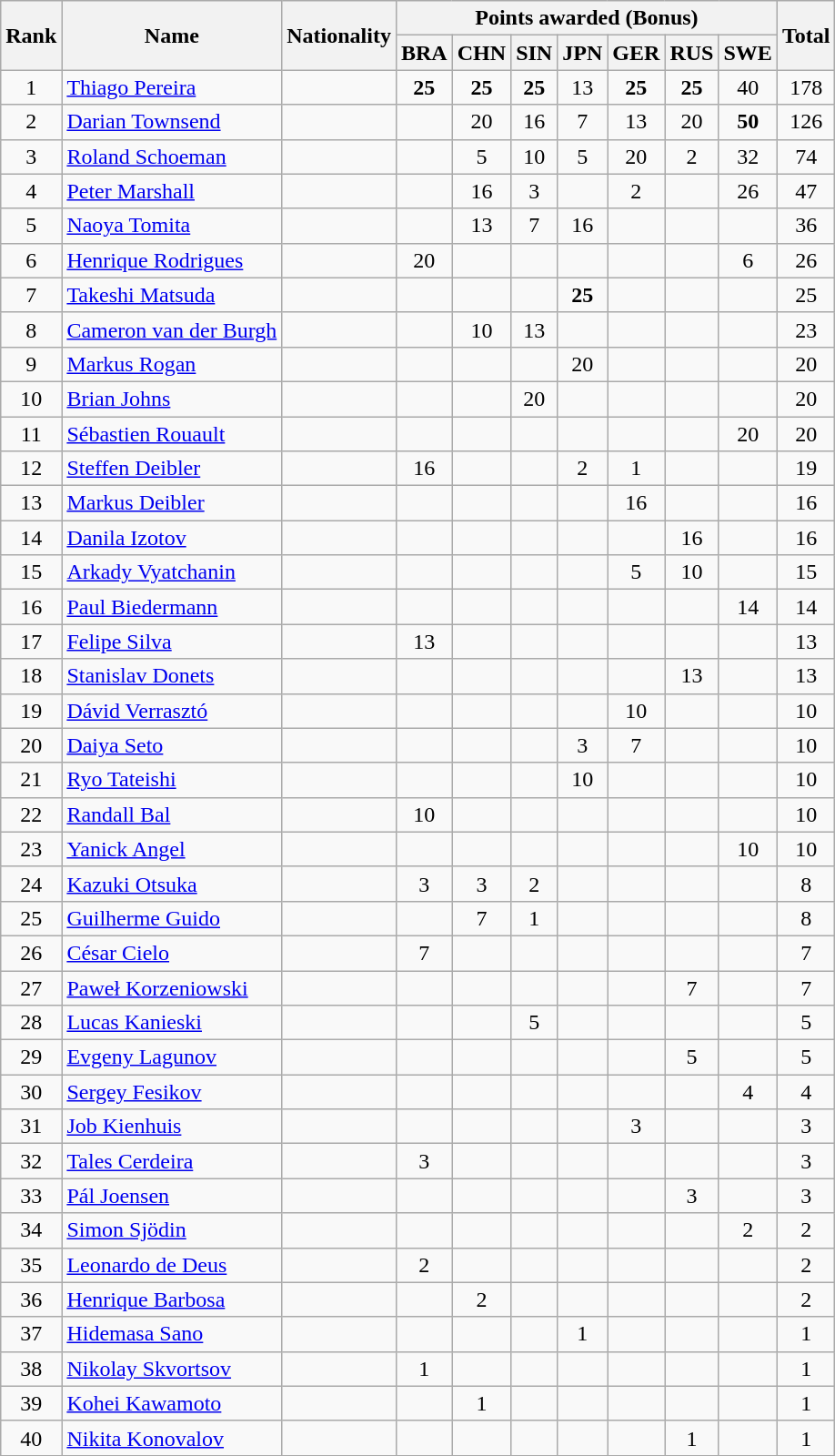<table class="wikitable" style="text-align:center;">
<tr>
<th rowspan="2">Rank</th>
<th rowspan="2">Name</th>
<th rowspan="2">Nationality</th>
<th colspan="7">Points awarded (Bonus)</th>
<th rowspan="2">Total</th>
</tr>
<tr>
<th>BRA</th>
<th>CHN</th>
<th>SIN</th>
<th>JPN</th>
<th>GER</th>
<th>RUS</th>
<th>SWE</th>
</tr>
<tr>
<td>1</td>
<td align="left"><a href='#'>Thiago Pereira</a></td>
<td align="left"></td>
<td><strong>25</strong></td>
<td><strong>25</strong></td>
<td><strong>25</strong></td>
<td>13</td>
<td><strong>25</strong></td>
<td><strong>25</strong></td>
<td>40</td>
<td>178</td>
</tr>
<tr>
<td>2</td>
<td align="left"><a href='#'>Darian Townsend</a></td>
<td align="left"></td>
<td></td>
<td>20</td>
<td>16</td>
<td>7</td>
<td>13</td>
<td>20</td>
<td><strong>50</strong></td>
<td>126</td>
</tr>
<tr>
<td>3</td>
<td align="left"><a href='#'>Roland Schoeman</a></td>
<td align="left"></td>
<td></td>
<td>5</td>
<td>10</td>
<td>5</td>
<td>20</td>
<td>2</td>
<td>32</td>
<td>74</td>
</tr>
<tr>
<td>4</td>
<td align="left"><a href='#'>Peter Marshall</a></td>
<td align="left"></td>
<td></td>
<td>16</td>
<td>3</td>
<td></td>
<td>2</td>
<td></td>
<td>26</td>
<td>47</td>
</tr>
<tr>
<td>5</td>
<td align="left"><a href='#'>Naoya Tomita</a></td>
<td align="left"></td>
<td></td>
<td>13</td>
<td>7</td>
<td>16</td>
<td></td>
<td></td>
<td></td>
<td>36</td>
</tr>
<tr>
<td>6</td>
<td align="left"><a href='#'>Henrique Rodrigues</a></td>
<td align="left"></td>
<td>20</td>
<td></td>
<td></td>
<td></td>
<td></td>
<td></td>
<td>6</td>
<td>26</td>
</tr>
<tr>
<td>7</td>
<td align="left"><a href='#'>Takeshi Matsuda</a></td>
<td align="left"></td>
<td></td>
<td></td>
<td></td>
<td><strong>25</strong></td>
<td></td>
<td></td>
<td></td>
<td>25</td>
</tr>
<tr>
<td>8</td>
<td align="left"><a href='#'>Cameron van der Burgh</a></td>
<td align="left"></td>
<td></td>
<td>10</td>
<td>13</td>
<td></td>
<td></td>
<td></td>
<td></td>
<td>23</td>
</tr>
<tr>
<td>9</td>
<td align="left"><a href='#'>Markus Rogan</a></td>
<td align="left"></td>
<td></td>
<td></td>
<td></td>
<td>20</td>
<td></td>
<td></td>
<td></td>
<td>20</td>
</tr>
<tr>
<td>10</td>
<td align="left"><a href='#'>Brian Johns</a></td>
<td align="left"></td>
<td></td>
<td></td>
<td>20</td>
<td></td>
<td></td>
<td></td>
<td></td>
<td>20</td>
</tr>
<tr>
<td>11</td>
<td align="left"><a href='#'>Sébastien Rouault</a></td>
<td align="left"></td>
<td></td>
<td></td>
<td></td>
<td></td>
<td></td>
<td></td>
<td>20</td>
<td>20</td>
</tr>
<tr>
<td>12</td>
<td align="left"><a href='#'>Steffen Deibler</a></td>
<td align="left"></td>
<td>16</td>
<td></td>
<td></td>
<td>2</td>
<td>1</td>
<td></td>
<td></td>
<td>19</td>
</tr>
<tr>
<td>13</td>
<td align="left"><a href='#'>Markus Deibler</a></td>
<td align="left"></td>
<td></td>
<td></td>
<td></td>
<td></td>
<td>16</td>
<td></td>
<td></td>
<td>16</td>
</tr>
<tr>
<td>14</td>
<td align="left"><a href='#'>Danila Izotov</a></td>
<td align="left"></td>
<td></td>
<td></td>
<td></td>
<td></td>
<td></td>
<td>16</td>
<td></td>
<td>16</td>
</tr>
<tr>
<td>15</td>
<td align="left"><a href='#'>Arkady Vyatchanin</a></td>
<td align="left"></td>
<td></td>
<td></td>
<td></td>
<td></td>
<td>5</td>
<td>10</td>
<td></td>
<td>15</td>
</tr>
<tr>
<td>16</td>
<td align="left"><a href='#'>Paul Biedermann</a></td>
<td align="left"></td>
<td></td>
<td></td>
<td></td>
<td></td>
<td></td>
<td></td>
<td>14</td>
<td>14</td>
</tr>
<tr>
<td>17</td>
<td align="left"><a href='#'>Felipe Silva</a></td>
<td align="left"></td>
<td>13</td>
<td></td>
<td></td>
<td></td>
<td></td>
<td></td>
<td></td>
<td>13</td>
</tr>
<tr>
<td>18</td>
<td align="left"><a href='#'>Stanislav Donets</a></td>
<td align="left"></td>
<td></td>
<td></td>
<td></td>
<td></td>
<td></td>
<td>13</td>
<td></td>
<td>13</td>
</tr>
<tr>
<td>19</td>
<td align="left"><a href='#'>Dávid Verrasztó</a></td>
<td align="left"></td>
<td></td>
<td></td>
<td></td>
<td></td>
<td>10</td>
<td></td>
<td></td>
<td>10</td>
</tr>
<tr>
<td>20</td>
<td align="left"><a href='#'>Daiya Seto</a></td>
<td align="left"></td>
<td></td>
<td></td>
<td></td>
<td>3</td>
<td>7</td>
<td></td>
<td></td>
<td>10</td>
</tr>
<tr>
<td>21</td>
<td align="left"><a href='#'>Ryo Tateishi</a></td>
<td align="left"></td>
<td></td>
<td></td>
<td></td>
<td>10</td>
<td></td>
<td></td>
<td></td>
<td>10</td>
</tr>
<tr>
<td>22</td>
<td align="left"><a href='#'>Randall Bal</a></td>
<td align="left"></td>
<td>10</td>
<td></td>
<td></td>
<td></td>
<td></td>
<td></td>
<td></td>
<td>10</td>
</tr>
<tr>
<td>23</td>
<td align="left"><a href='#'>Yanick Angel</a></td>
<td align="left"></td>
<td></td>
<td></td>
<td></td>
<td></td>
<td></td>
<td></td>
<td>10</td>
<td>10</td>
</tr>
<tr>
<td>24</td>
<td align="left"><a href='#'>Kazuki Otsuka</a></td>
<td align="left"></td>
<td>3</td>
<td>3</td>
<td>2</td>
<td></td>
<td></td>
<td></td>
<td></td>
<td>8</td>
</tr>
<tr>
<td>25</td>
<td align="left"><a href='#'>Guilherme Guido</a></td>
<td align="left"></td>
<td></td>
<td>7</td>
<td>1</td>
<td></td>
<td></td>
<td></td>
<td></td>
<td>8</td>
</tr>
<tr>
<td>26</td>
<td align="left"><a href='#'>César Cielo</a></td>
<td align="left"></td>
<td>7</td>
<td></td>
<td></td>
<td></td>
<td></td>
<td></td>
<td></td>
<td>7</td>
</tr>
<tr>
<td>27</td>
<td align="left"><a href='#'>Paweł Korzeniowski</a></td>
<td align="left"></td>
<td></td>
<td></td>
<td></td>
<td></td>
<td></td>
<td>7</td>
<td></td>
<td>7</td>
</tr>
<tr>
<td>28</td>
<td align="left"><a href='#'>Lucas Kanieski</a></td>
<td align="left"></td>
<td></td>
<td></td>
<td>5</td>
<td></td>
<td></td>
<td></td>
<td></td>
<td>5</td>
</tr>
<tr>
<td>29</td>
<td align="left"><a href='#'>Evgeny Lagunov</a></td>
<td align="left"></td>
<td></td>
<td></td>
<td></td>
<td></td>
<td></td>
<td>5</td>
<td></td>
<td>5</td>
</tr>
<tr>
<td>30</td>
<td align="left"><a href='#'>Sergey Fesikov</a></td>
<td align="left"></td>
<td></td>
<td></td>
<td></td>
<td></td>
<td></td>
<td></td>
<td>4</td>
<td>4</td>
</tr>
<tr>
<td>31</td>
<td align="left"><a href='#'>Job Kienhuis</a></td>
<td align="left"></td>
<td></td>
<td></td>
<td></td>
<td></td>
<td>3</td>
<td></td>
<td></td>
<td>3</td>
</tr>
<tr>
<td>32</td>
<td align="left"><a href='#'>Tales Cerdeira</a></td>
<td align="left"></td>
<td>3</td>
<td></td>
<td></td>
<td></td>
<td></td>
<td></td>
<td></td>
<td>3</td>
</tr>
<tr>
<td>33</td>
<td align="left"><a href='#'>Pál Joensen</a></td>
<td align="left"></td>
<td></td>
<td></td>
<td></td>
<td></td>
<td></td>
<td>3</td>
<td></td>
<td>3</td>
</tr>
<tr>
<td>34</td>
<td align="left"><a href='#'>Simon Sjödin</a></td>
<td align="left"></td>
<td></td>
<td></td>
<td></td>
<td></td>
<td></td>
<td></td>
<td>2</td>
<td>2</td>
</tr>
<tr>
<td>35</td>
<td align="left"><a href='#'>Leonardo de Deus</a></td>
<td align="left"></td>
<td>2</td>
<td></td>
<td></td>
<td></td>
<td></td>
<td></td>
<td></td>
<td>2</td>
</tr>
<tr>
<td>36</td>
<td align="left"><a href='#'>Henrique Barbosa</a></td>
<td align="left"></td>
<td></td>
<td>2</td>
<td></td>
<td></td>
<td></td>
<td></td>
<td></td>
<td>2</td>
</tr>
<tr>
<td>37</td>
<td align="left"><a href='#'>Hidemasa Sano</a></td>
<td align="left"></td>
<td></td>
<td></td>
<td></td>
<td>1</td>
<td></td>
<td></td>
<td></td>
<td>1</td>
</tr>
<tr>
<td>38</td>
<td align="left"><a href='#'>Nikolay Skvortsov</a></td>
<td align="left"></td>
<td>1</td>
<td></td>
<td></td>
<td></td>
<td></td>
<td></td>
<td></td>
<td>1</td>
</tr>
<tr>
<td>39</td>
<td align="left"><a href='#'>Kohei Kawamoto</a></td>
<td align="left"></td>
<td></td>
<td>1</td>
<td></td>
<td></td>
<td></td>
<td></td>
<td></td>
<td>1</td>
</tr>
<tr>
<td>40</td>
<td align="left"><a href='#'>Nikita Konovalov</a></td>
<td align="left"></td>
<td></td>
<td></td>
<td></td>
<td></td>
<td></td>
<td>1</td>
<td></td>
<td>1</td>
</tr>
<tr>
</tr>
</table>
